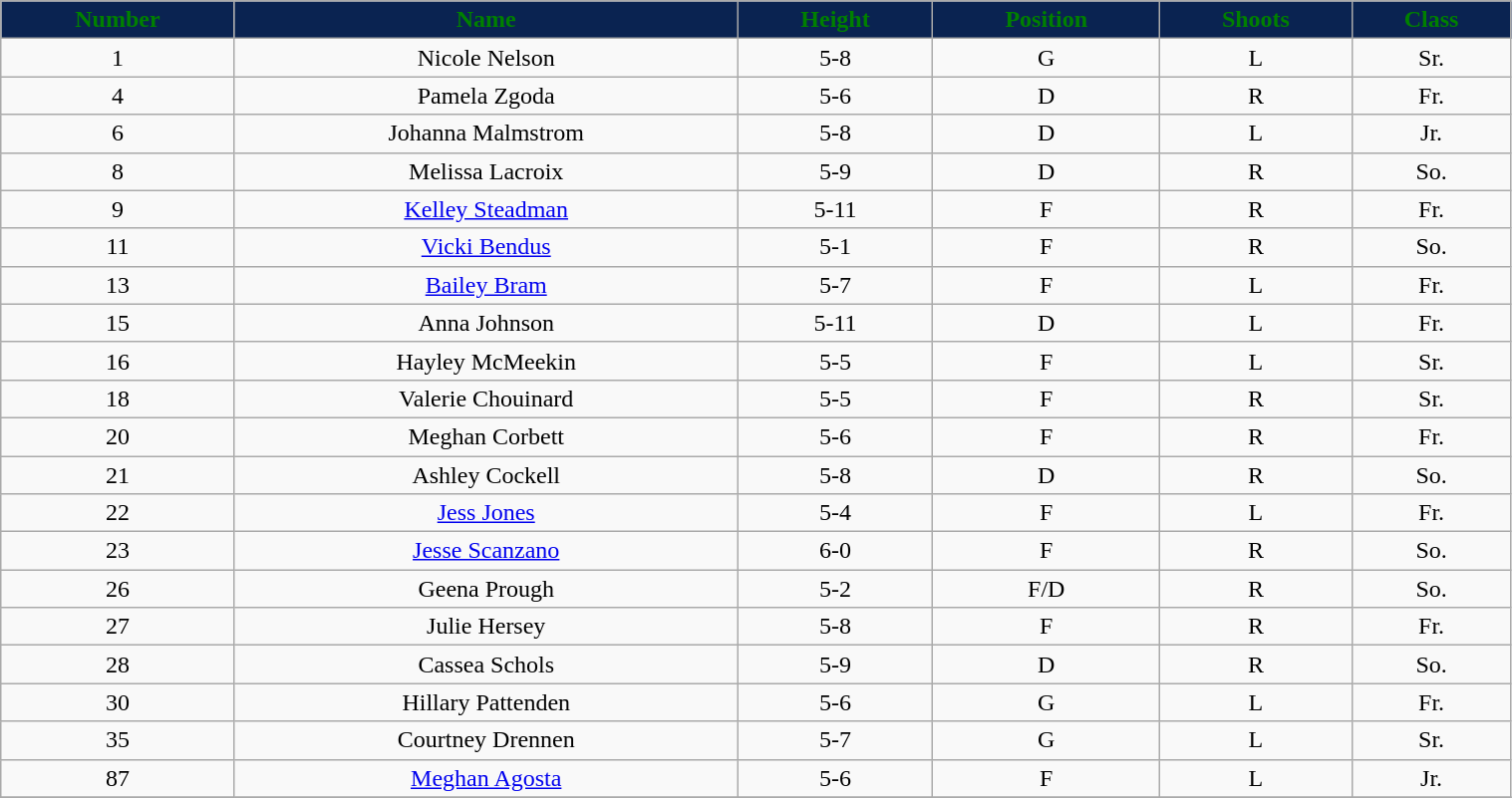<table class="wikitable" width="80%">
<tr align="center"  style="background:#0a2351;color:green;">
<td><strong>Number</strong></td>
<td><strong>Name</strong></td>
<td><strong>Height</strong></td>
<td><strong>Position</strong></td>
<td><strong>Shoots</strong></td>
<td><strong>Class</strong></td>
</tr>
<tr align="center" bgcolor="">
<td>1</td>
<td>Nicole Nelson</td>
<td>5-8</td>
<td>G</td>
<td>L</td>
<td>Sr.</td>
</tr>
<tr align="center" bgcolor="">
<td>4</td>
<td>Pamela Zgoda</td>
<td>5-6</td>
<td>D</td>
<td>R</td>
<td>Fr.</td>
</tr>
<tr align="center" bgcolor="">
<td>6</td>
<td>Johanna Malmstrom</td>
<td>5-8</td>
<td>D</td>
<td>L</td>
<td>Jr.</td>
</tr>
<tr align="center" bgcolor="">
<td>8</td>
<td>Melissa Lacroix</td>
<td>5-9</td>
<td>D</td>
<td>R</td>
<td>So.</td>
</tr>
<tr align="center" bgcolor="">
<td>9</td>
<td><a href='#'>Kelley Steadman</a></td>
<td>5-11</td>
<td>F</td>
<td>R</td>
<td>Fr.</td>
</tr>
<tr align="center" bgcolor="">
<td>11</td>
<td><a href='#'>Vicki Bendus</a></td>
<td>5-1</td>
<td>F</td>
<td>R</td>
<td>So.</td>
</tr>
<tr align="center" bgcolor="">
<td>13</td>
<td><a href='#'>Bailey Bram</a></td>
<td>5-7</td>
<td>F</td>
<td>L</td>
<td>Fr.</td>
</tr>
<tr align="center" bgcolor="">
<td>15</td>
<td>Anna Johnson</td>
<td>5-11</td>
<td>D</td>
<td>L</td>
<td>Fr.</td>
</tr>
<tr align="center" bgcolor="">
<td>16</td>
<td>Hayley McMeekin</td>
<td>5-5</td>
<td>F</td>
<td>L</td>
<td>Sr.</td>
</tr>
<tr align="center" bgcolor="">
<td>18</td>
<td>Valerie Chouinard</td>
<td>5-5</td>
<td>F</td>
<td>R</td>
<td>Sr.</td>
</tr>
<tr align="center" bgcolor="">
<td>20</td>
<td>Meghan Corbett</td>
<td>5-6</td>
<td>F</td>
<td>R</td>
<td>Fr.</td>
</tr>
<tr align="center" bgcolor="">
<td>21</td>
<td>Ashley Cockell</td>
<td>5-8</td>
<td>D</td>
<td>R</td>
<td>So.</td>
</tr>
<tr align="center" bgcolor="">
<td>22</td>
<td><a href='#'>Jess Jones</a></td>
<td>5-4</td>
<td>F</td>
<td>L</td>
<td>Fr.</td>
</tr>
<tr align="center" bgcolor="">
<td>23</td>
<td><a href='#'>Jesse Scanzano</a></td>
<td>6-0</td>
<td>F</td>
<td>R</td>
<td>So.</td>
</tr>
<tr align="center" bgcolor="">
<td>26</td>
<td>Geena Prough</td>
<td>5-2</td>
<td>F/D</td>
<td>R</td>
<td>So.</td>
</tr>
<tr align="center" bgcolor="">
<td>27</td>
<td>Julie Hersey</td>
<td>5-8</td>
<td>F</td>
<td>R</td>
<td>Fr.</td>
</tr>
<tr align="center" bgcolor="">
<td>28</td>
<td>Cassea Schols</td>
<td>5-9</td>
<td>D</td>
<td>R</td>
<td>So.</td>
</tr>
<tr align="center" bgcolor="">
<td>30</td>
<td>Hillary Pattenden</td>
<td>5-6</td>
<td>G</td>
<td>L</td>
<td>Fr.</td>
</tr>
<tr align="center" bgcolor="">
<td>35</td>
<td>Courtney Drennen</td>
<td>5-7</td>
<td>G</td>
<td>L</td>
<td>Sr.</td>
</tr>
<tr align="center" bgcolor="">
<td>87</td>
<td><a href='#'>Meghan Agosta</a></td>
<td>5-6</td>
<td>F</td>
<td>L</td>
<td>Jr.</td>
</tr>
<tr align="center" bgcolor="">
</tr>
</table>
